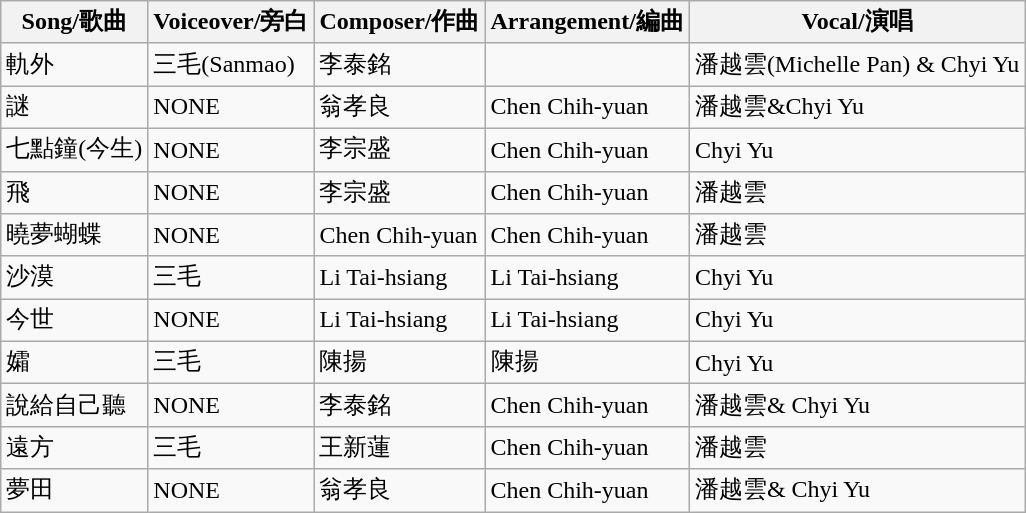<table class="wikitable">
<tr>
<th>Song/歌曲</th>
<th>Voiceover/旁白</th>
<th>Composer/作曲</th>
<th>Arrangement/編曲</th>
<th>Vocal/演唱</th>
</tr>
<tr>
<td>軌外</td>
<td>三毛(Sanmao)</td>
<td>李泰銘</td>
<td></td>
<td>潘越雲(Michelle Pan) & Chyi Yu</td>
</tr>
<tr>
<td>謎</td>
<td>NONE</td>
<td>翁孝良</td>
<td>Chen Chih-yuan</td>
<td>潘越雲&Chyi Yu</td>
</tr>
<tr>
<td>七點鐘(今生)</td>
<td>NONE</td>
<td>李宗盛</td>
<td>Chen Chih-yuan</td>
<td>Chyi Yu</td>
</tr>
<tr>
<td>飛</td>
<td>NONE</td>
<td>李宗盛</td>
<td>Chen Chih-yuan</td>
<td>潘越雲</td>
</tr>
<tr>
<td>曉夢蝴蝶</td>
<td>NONE</td>
<td>Chen Chih-yuan</td>
<td>Chen Chih-yuan</td>
<td>潘越雲</td>
</tr>
<tr>
<td>沙漠</td>
<td>三毛</td>
<td>Li Tai-hsiang</td>
<td>Li Tai-hsiang</td>
<td>Chyi Yu</td>
</tr>
<tr>
<td>今世</td>
<td>NONE</td>
<td>Li Tai-hsiang</td>
<td>Li Tai-hsiang</td>
<td>Chyi Yu</td>
</tr>
<tr>
<td>孀</td>
<td>三毛</td>
<td>陳揚</td>
<td>陳揚</td>
<td>Chyi Yu</td>
</tr>
<tr>
<td>說給自己聽</td>
<td>NONE</td>
<td>李泰銘</td>
<td>Chen Chih-yuan</td>
<td>潘越雲& Chyi Yu</td>
</tr>
<tr>
<td>遠方</td>
<td>三毛</td>
<td>王新蓮</td>
<td>Chen Chih-yuan</td>
<td>潘越雲</td>
</tr>
<tr>
<td>夢田</td>
<td>NONE</td>
<td>翁孝良</td>
<td>Chen Chih-yuan</td>
<td>潘越雲& Chyi Yu</td>
</tr>
</table>
